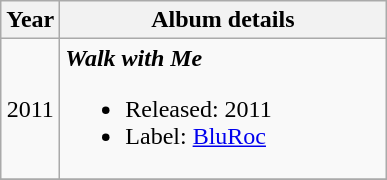<table class="wikitable" style=text-align:center;>
<tr>
<th rowspan="1" width="1">Year</th>
<th width="210" rowspan="1">Album details</th>
</tr>
<tr>
<td>2011</td>
<td align="left"><strong><em>Walk with Me</em></strong><br><ul><li>Released: 2011</li><li>Label: <a href='#'>BluRoc</a></li></ul></td>
</tr>
<tr>
</tr>
</table>
